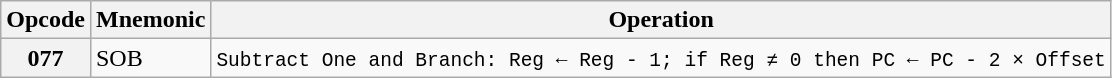<table class="wikitable">
<tr>
<th>Opcode</th>
<th>Mnemonic</th>
<th>Operation</th>
</tr>
<tr>
<th>077</th>
<td>SOB</td>
<td><code>Subtract One and Branch: Reg ← Reg - 1; if Reg ≠ 0 then PC ← PC - 2 × Offset</code></td>
</tr>
</table>
